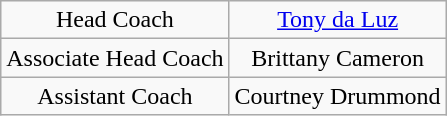<table class="wikitable" style="text-align: center;">
<tr>
<td>Head Coach</td>
<td><a href='#'>Tony da Luz</a></td>
</tr>
<tr>
<td>Associate Head Coach</td>
<td>Brittany Cameron</td>
</tr>
<tr>
<td>Assistant Coach</td>
<td>Courtney Drummond</td>
</tr>
</table>
